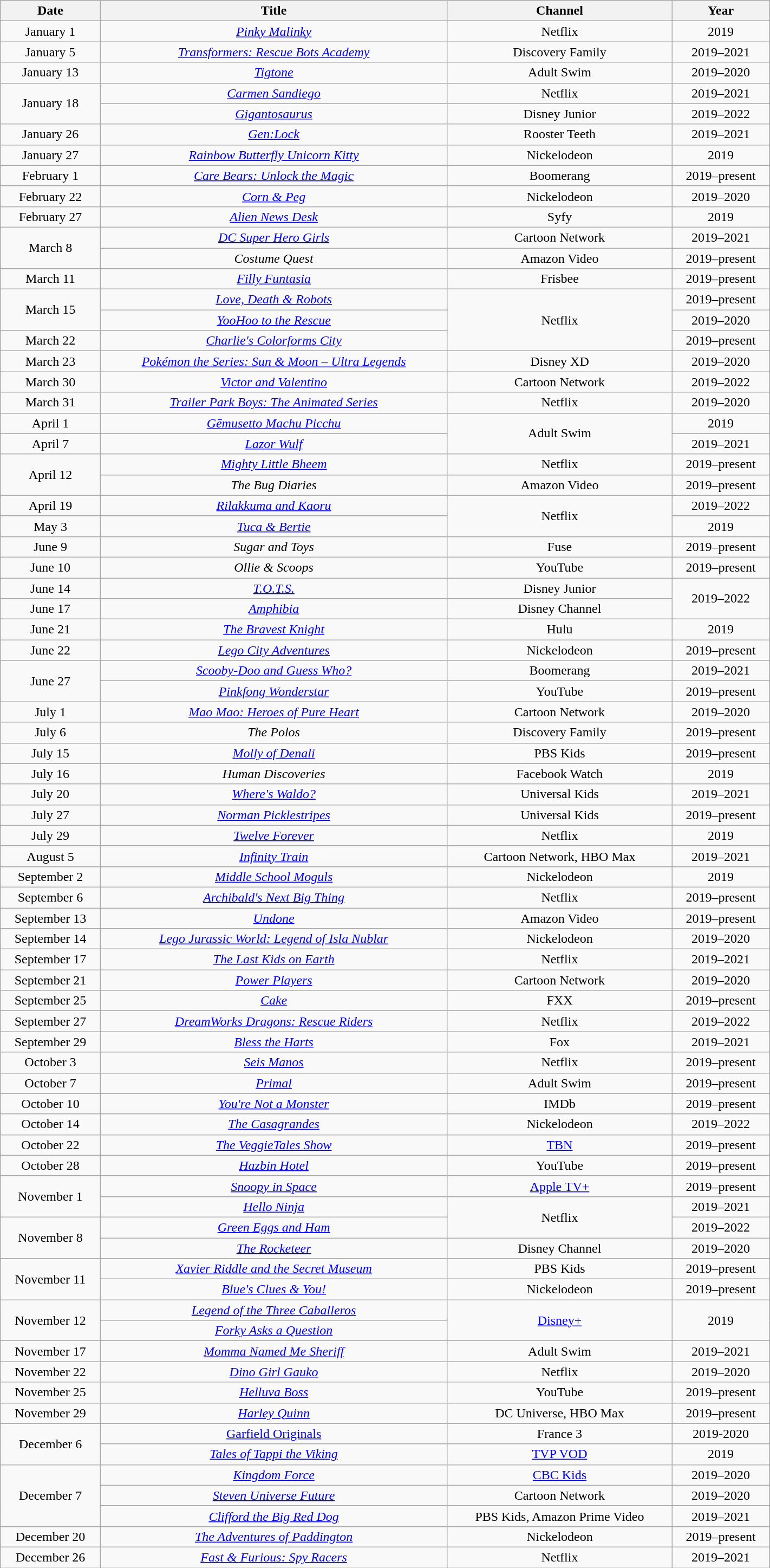<table class="wikitable sortable" width="75%" style="text-align: center">
<tr>
<th scope="col">Date</th>
<th scope="col">Title</th>
<th scope="col">Channel</th>
<th scope="col">Year</th>
</tr>
<tr>
<td>January 1</td>
<td><em><a href='#'>Pinky Malinky</a></em></td>
<td>Netflix</td>
<td>2019</td>
</tr>
<tr>
<td>January 5</td>
<td><em><a href='#'>Transformers: Rescue Bots Academy</a></em></td>
<td>Discovery Family</td>
<td>2019–2021</td>
</tr>
<tr>
<td>January 13</td>
<td><em><a href='#'>Tigtone</a></em></td>
<td>Adult Swim</td>
<td>2019–2020</td>
</tr>
<tr>
<td rowspan="2">January 18</td>
<td><em><a href='#'>Carmen Sandiego</a></em></td>
<td>Netflix</td>
<td>2019–2021</td>
</tr>
<tr>
<td><em><a href='#'>Gigantosaurus</a></em></td>
<td>Disney Junior</td>
<td>2019–2022</td>
</tr>
<tr>
<td>January 26</td>
<td><em><a href='#'>Gen:Lock</a></em></td>
<td>Rooster Teeth</td>
<td>2019–2021</td>
</tr>
<tr>
<td>January 27</td>
<td><em><a href='#'>Rainbow Butterfly Unicorn Kitty</a></em></td>
<td>Nickelodeon</td>
<td>2019</td>
</tr>
<tr>
<td>February 1</td>
<td><em><a href='#'>Care Bears: Unlock the Magic</a></em></td>
<td>Boomerang</td>
<td>2019–present</td>
</tr>
<tr>
<td>February 22</td>
<td><em><a href='#'>Corn & Peg</a></em></td>
<td>Nickelodeon</td>
<td>2019–2020</td>
</tr>
<tr>
<td>February 27</td>
<td><em><a href='#'>Alien News Desk</a></em></td>
<td>Syfy</td>
<td>2019</td>
</tr>
<tr>
<td rowspan="2">March 8</td>
<td><em><a href='#'>DC Super Hero Girls</a></em></td>
<td>Cartoon Network</td>
<td>2019–2021</td>
</tr>
<tr>
<td><em>Costume Quest</em></td>
<td>Amazon Video</td>
<td>2019–present</td>
</tr>
<tr>
<td>March 11</td>
<td><em><a href='#'>Filly Funtasia</a></em></td>
<td>Frisbee</td>
<td>2019–present</td>
</tr>
<tr>
<td rowspan="2">March 15</td>
<td><em><a href='#'>Love, Death & Robots</a></em></td>
<td rowspan="3">Netflix</td>
<td>2019–present</td>
</tr>
<tr>
<td><em><a href='#'>YooHoo to the Rescue</a></em></td>
<td>2019–2020</td>
</tr>
<tr>
<td>March 22</td>
<td><em><a href='#'>Charlie's Colorforms City</a></em></td>
<td>2019–present</td>
</tr>
<tr>
<td>March 23</td>
<td><em><a href='#'>Pokémon the Series: Sun & Moon – Ultra Legends</a></em></td>
<td>Disney XD</td>
<td>2019–2020</td>
</tr>
<tr>
<td>March 30</td>
<td><em><a href='#'>Victor and Valentino</a></em></td>
<td>Cartoon Network</td>
<td>2019–2022</td>
</tr>
<tr>
<td>March 31</td>
<td><em><a href='#'>Trailer Park Boys: The Animated Series</a></em></td>
<td>Netflix</td>
<td>2019–2020</td>
</tr>
<tr>
<td>April 1</td>
<td><em><a href='#'>Gēmusetto Machu Picchu</a></em></td>
<td rowspan="2">Adult Swim</td>
<td>2019</td>
</tr>
<tr>
<td>April 7</td>
<td><em><a href='#'>Lazor Wulf</a></em></td>
<td>2019–2021</td>
</tr>
<tr>
<td rowspan="2">April 12</td>
<td><em><a href='#'>Mighty Little Bheem</a></em></td>
<td>Netflix</td>
<td>2019–present</td>
</tr>
<tr>
<td><em>The Bug Diaries</em></td>
<td>Amazon Video</td>
<td>2019–present</td>
</tr>
<tr>
<td>April 19</td>
<td><em><a href='#'>Rilakkuma and Kaoru</a></em></td>
<td rowspan="2">Netflix</td>
<td>2019–2022</td>
</tr>
<tr>
<td>May 3</td>
<td><em><a href='#'>Tuca & Bertie</a></em></td>
<td>2019</td>
</tr>
<tr>
<td>June 9</td>
<td><em>Sugar and Toys</em></td>
<td>Fuse</td>
<td>2019–present</td>
</tr>
<tr>
<td>June 10</td>
<td><em>Ollie & Scoops</em></td>
<td>YouTube</td>
<td>2019–present</td>
</tr>
<tr>
<td>June 14</td>
<td><em><a href='#'>T.O.T.S.</a></em></td>
<td>Disney Junior</td>
<td rowspan=2>2019–2022</td>
</tr>
<tr>
<td>June 17</td>
<td><em><a href='#'>Amphibia</a></em></td>
<td>Disney Channel</td>
</tr>
<tr>
<td>June 21</td>
<td><em><a href='#'>The Bravest Knight</a></em></td>
<td>Hulu</td>
<td>2019</td>
</tr>
<tr>
<td>June 22</td>
<td><em><a href='#'>Lego City Adventures</a></em></td>
<td>Nickelodeon</td>
<td>2019–present</td>
</tr>
<tr>
<td rowspan=2>June 27</td>
<td><em><a href='#'>Scooby-Doo and Guess Who?</a></em></td>
<td>Boomerang</td>
<td>2019–2021</td>
</tr>
<tr>
<td><em><a href='#'>Pinkfong Wonderstar</a></em></td>
<td>YouTube</td>
<td>2019–present</td>
</tr>
<tr>
<td>July 1</td>
<td><em><a href='#'>Mao Mao: Heroes of Pure Heart</a></em></td>
<td>Cartoon Network</td>
<td>2019–2020</td>
</tr>
<tr>
<td>July 6</td>
<td><em>The Polos</em></td>
<td>Discovery Family</td>
<td>2019–present</td>
</tr>
<tr>
<td>July 15</td>
<td><em><a href='#'>Molly of Denali</a></em></td>
<td>PBS Kids</td>
<td>2019–present</td>
</tr>
<tr>
<td>July 16</td>
<td><em>Human Discoveries</em></td>
<td>Facebook Watch</td>
<td>2019</td>
</tr>
<tr>
<td>July 20</td>
<td><em><a href='#'>Where's Waldo?</a></em></td>
<td>Universal Kids</td>
<td>2019–2021</td>
</tr>
<tr>
<td>July 27</td>
<td><em><a href='#'>Norman Picklestripes</a></em></td>
<td>Universal Kids</td>
<td>2019–present</td>
</tr>
<tr>
<td>July 29</td>
<td><em><a href='#'>Twelve Forever</a></em></td>
<td>Netflix</td>
<td>2019</td>
</tr>
<tr>
<td>August 5</td>
<td><em><a href='#'>Infinity Train</a></em></td>
<td>Cartoon Network, HBO Max</td>
<td>2019–2021</td>
</tr>
<tr>
<td>September 2</td>
<td><em><a href='#'>Middle School Moguls</a></em></td>
<td>Nickelodeon</td>
<td>2019</td>
</tr>
<tr>
<td>September 6</td>
<td><em><a href='#'>Archibald's Next Big Thing</a></em></td>
<td>Netflix</td>
<td>2019–present</td>
</tr>
<tr>
<td>September 13</td>
<td><em><a href='#'>Undone</a></em></td>
<td>Amazon Video</td>
<td>2019–present</td>
</tr>
<tr>
<td>September 14</td>
<td><em><a href='#'>Lego Jurassic World: Legend of Isla Nublar</a></em></td>
<td>Nickelodeon</td>
<td>2019–2020</td>
</tr>
<tr>
<td>September 17</td>
<td><em><a href='#'>The Last Kids on Earth</a></em></td>
<td>Netflix</td>
<td>2019–2021</td>
</tr>
<tr>
<td>September 21</td>
<td><em><a href='#'>Power Players</a></em></td>
<td>Cartoon Network</td>
<td>2019–2020</td>
</tr>
<tr>
<td>September 25</td>
<td><em><a href='#'>Cake</a></em></td>
<td>FXX</td>
<td>2019–present</td>
</tr>
<tr>
<td>September 27</td>
<td><em><a href='#'>DreamWorks Dragons: Rescue Riders</a></em></td>
<td>Netflix</td>
<td>2019–2022</td>
</tr>
<tr>
<td>September 29</td>
<td><em><a href='#'>Bless the Harts</a></em></td>
<td>Fox</td>
<td>2019–2021</td>
</tr>
<tr>
<td>October 3</td>
<td><em><a href='#'>Seis Manos</a></em></td>
<td>Netflix</td>
<td>2019–present</td>
</tr>
<tr>
<td>October 7</td>
<td><em><a href='#'>Primal</a></em></td>
<td>Adult Swim</td>
<td>2019–present</td>
</tr>
<tr>
<td>October 10</td>
<td><em><a href='#'>You're Not a Monster</a></em></td>
<td>IMDb</td>
<td>2019–present</td>
</tr>
<tr>
<td>October 14</td>
<td><em><a href='#'>The Casagrandes</a></em></td>
<td>Nickelodeon</td>
<td>2019–2022</td>
</tr>
<tr>
<td>October 22</td>
<td><em><a href='#'>The VeggieTales Show</a></em></td>
<td><a href='#'>TBN</a></td>
<td>2019–present</td>
</tr>
<tr>
<td>October 28</td>
<td><em><a href='#'>Hazbin Hotel</a></em></td>
<td>YouTube</td>
<td>2019–present</td>
</tr>
<tr>
<td rowspan="2">November 1</td>
<td><em><a href='#'>Snoopy in Space</a></em></td>
<td><a href='#'>Apple TV+</a></td>
<td>2019–present</td>
</tr>
<tr>
<td><em><a href='#'>Hello Ninja</a></em></td>
<td rowspan="2">Netflix</td>
<td>2019–2021</td>
</tr>
<tr>
<td rowspan="2">November 8</td>
<td><em><a href='#'>Green Eggs and Ham</a></em></td>
<td>2019–2022</td>
</tr>
<tr>
<td><em><a href='#'>The Rocketeer</a></em></td>
<td>Disney Channel</td>
<td>2019–2020</td>
</tr>
<tr>
<td rowspan="2">November 11</td>
<td><em><a href='#'>Xavier Riddle and the Secret Museum</a></em></td>
<td>PBS Kids</td>
<td>2019–present</td>
</tr>
<tr>
<td><em><a href='#'>Blue's Clues & You!</a></em></td>
<td>Nickelodeon</td>
<td>2019–present</td>
</tr>
<tr>
<td rowspan="2">November 12</td>
<td><em><a href='#'>Legend of the Three Caballeros</a></em></td>
<td rowspan="2"><a href='#'>Disney+</a></td>
<td rowspan="2">2019</td>
</tr>
<tr>
<td><em><a href='#'>Forky Asks a Question</a></em></td>
</tr>
<tr>
<td>November 17</td>
<td><em><a href='#'>Momma Named Me Sheriff</a></em></td>
<td>Adult Swim</td>
<td>2019–2021</td>
</tr>
<tr>
<td>November 22</td>
<td><em><a href='#'>Dino Girl Gauko</a></em></td>
<td>Netflix</td>
<td>2019–2020</td>
</tr>
<tr>
<td>November 25</td>
<td><em><a href='#'>Helluva Boss</a></em></td>
<td>YouTube</td>
<td>2019–present</td>
</tr>
<tr>
<td>November 29</td>
<td><em><a href='#'>Harley Quinn</a></em></td>
<td>DC Universe, HBO Max</td>
<td>2019–present</td>
</tr>
<tr>
<td rowspan="2">December 6</td>
<td><a href='#'>Garfield Originals</a></td>
<td>France 3</td>
<td>2019-2020</td>
</tr>
<tr>
<td><em><a href='#'>Tales of Tappi the Viking</a></em></td>
<td><a href='#'>TVP VOD</a></td>
<td>2019</td>
</tr>
<tr>
<td rowspan="3">December 7</td>
<td><em><a href='#'>Kingdom Force</a></em></td>
<td><a href='#'>CBC Kids</a></td>
<td>2019–2020</td>
</tr>
<tr>
<td><em><a href='#'>Steven Universe Future</a></em></td>
<td>Cartoon Network</td>
<td>2019–2020</td>
</tr>
<tr>
<td><em><a href='#'>Clifford the Big Red Dog</a></em></td>
<td>PBS Kids, Amazon Prime Video</td>
<td>2019–2021</td>
</tr>
<tr>
<td>December 20</td>
<td><em><a href='#'>The Adventures of Paddington</a></em></td>
<td>Nickelodeon</td>
<td>2019–present</td>
</tr>
<tr>
<td>December 26</td>
<td><em><a href='#'>Fast & Furious: Spy Racers</a></em></td>
<td>Netflix</td>
<td>2019–2021</td>
</tr>
</table>
